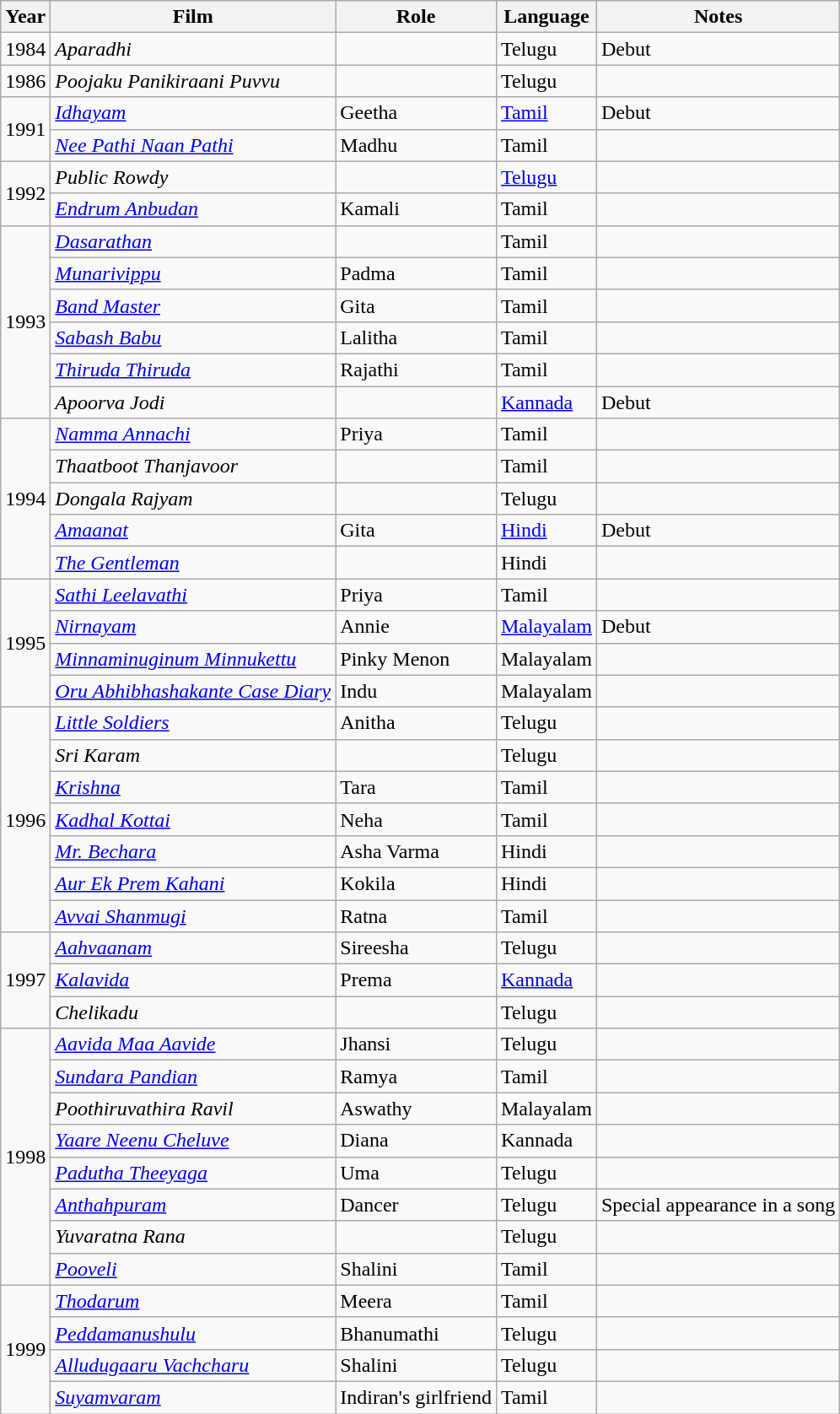<table class="wikitable sortable">
<tr>
<th>Year</th>
<th>Film</th>
<th>Role</th>
<th>Language</th>
<th>Notes</th>
</tr>
<tr>
<td>1984</td>
<td><em>Aparadhi</em></td>
<td></td>
<td>Telugu</td>
<td>Debut</td>
</tr>
<tr>
<td>1986</td>
<td><em>Poojaku Panikiraani Puvvu</em></td>
<td></td>
<td>Telugu</td>
<td></td>
</tr>
<tr>
<td rowspan="2">1991</td>
<td><em><a href='#'>Idhayam</a></em></td>
<td>Geetha</td>
<td><a href='#'>Tamil</a></td>
<td>Debut</td>
</tr>
<tr>
<td><em><a href='#'>Nee Pathi Naan Pathi</a></em></td>
<td>Madhu</td>
<td>Tamil</td>
<td></td>
</tr>
<tr>
<td rowspan="2">1992</td>
<td><em>Public Rowdy</em></td>
<td></td>
<td><a href='#'>Telugu</a></td>
<td></td>
</tr>
<tr>
<td><em><a href='#'>Endrum Anbudan</a></em></td>
<td>Kamali</td>
<td>Tamil</td>
<td></td>
</tr>
<tr>
<td rowspan="6">1993</td>
<td><em><a href='#'>Dasarathan</a></em></td>
<td></td>
<td>Tamil</td>
<td></td>
</tr>
<tr>
<td><em><a href='#'>Munarivippu</a></em></td>
<td>Padma</td>
<td>Tamil</td>
<td></td>
</tr>
<tr>
<td><em><a href='#'>Band Master</a></em></td>
<td>Gita</td>
<td>Tamil</td>
<td></td>
</tr>
<tr>
<td><em><a href='#'>Sabash Babu</a></em></td>
<td>Lalitha</td>
<td>Tamil</td>
<td></td>
</tr>
<tr>
<td><em><a href='#'>Thiruda Thiruda</a></em></td>
<td>Rajathi</td>
<td>Tamil</td>
<td></td>
</tr>
<tr>
<td><em>Apoorva Jodi</em></td>
<td></td>
<td><a href='#'>Kannada</a></td>
<td>Debut</td>
</tr>
<tr>
<td rowspan="5">1994</td>
<td><em><a href='#'>Namma Annachi</a></em></td>
<td>Priya</td>
<td>Tamil</td>
<td></td>
</tr>
<tr>
<td><em>Thaatboot Thanjavoor</em></td>
<td></td>
<td>Tamil</td>
<td></td>
</tr>
<tr>
<td><em>Dongala Rajyam</em></td>
<td></td>
<td>Telugu</td>
<td></td>
</tr>
<tr>
<td><em><a href='#'>Amaanat</a></em></td>
<td>Gita</td>
<td><a href='#'>Hindi</a></td>
<td>Debut</td>
</tr>
<tr>
<td><em><a href='#'>The Gentleman</a></em></td>
<td></td>
<td>Hindi</td>
<td></td>
</tr>
<tr>
<td rowspan="4">1995</td>
<td><em><a href='#'>Sathi Leelavathi</a></em></td>
<td>Priya</td>
<td>Tamil</td>
<td></td>
</tr>
<tr>
<td><em><a href='#'>Nirnayam</a></em></td>
<td>Annie</td>
<td><a href='#'>Malayalam</a></td>
<td>Debut</td>
</tr>
<tr>
<td><em><a href='#'>Minnaminuginum Minnukettu</a></em></td>
<td>Pinky Menon</td>
<td>Malayalam</td>
<td></td>
</tr>
<tr>
<td><em><a href='#'>Oru Abhibhashakante Case Diary</a></em></td>
<td>Indu</td>
<td>Malayalam</td>
<td></td>
</tr>
<tr>
<td rowspan="7">1996</td>
<td><em><a href='#'>Little Soldiers</a></em></td>
<td>Anitha</td>
<td>Telugu</td>
<td></td>
</tr>
<tr>
<td><em>Sri Karam</em></td>
<td></td>
<td>Telugu</td>
<td></td>
</tr>
<tr>
<td><em><a href='#'>Krishna</a></em></td>
<td>Tara</td>
<td>Tamil</td>
<td></td>
</tr>
<tr>
<td><em><a href='#'>Kadhal Kottai</a></em></td>
<td>Neha</td>
<td>Tamil</td>
<td></td>
</tr>
<tr>
<td><em><a href='#'>Mr. Bechara</a></em></td>
<td>Asha Varma</td>
<td>Hindi</td>
<td></td>
</tr>
<tr>
<td><em><a href='#'>Aur Ek Prem Kahani</a></em></td>
<td>Kokila</td>
<td>Hindi</td>
<td></td>
</tr>
<tr>
<td><em><a href='#'>Avvai Shanmugi</a></em></td>
<td>Ratna</td>
<td>Tamil</td>
<td></td>
</tr>
<tr>
<td rowspan="3">1997</td>
<td><em><a href='#'>Aahvaanam</a></em></td>
<td>Sireesha</td>
<td>Telugu</td>
<td></td>
</tr>
<tr>
<td><em><a href='#'>Kalavida</a></em></td>
<td>Prema</td>
<td><a href='#'>Kannada</a></td>
<td></td>
</tr>
<tr>
<td><em>Chelikadu</em></td>
<td></td>
<td>Telugu</td>
<td></td>
</tr>
<tr>
<td rowspan="8">1998</td>
<td><em><a href='#'>Aavida Maa Aavide</a></em></td>
<td>Jhansi</td>
<td>Telugu</td>
<td></td>
</tr>
<tr>
<td><em><a href='#'>Sundara Pandian</a></em></td>
<td>Ramya</td>
<td>Tamil</td>
<td></td>
</tr>
<tr>
<td><em>Poothiruvathira Ravil</em></td>
<td>Aswathy</td>
<td>Malayalam</td>
<td></td>
</tr>
<tr>
<td><em><a href='#'>Yaare Neenu Cheluve</a></em></td>
<td>Diana</td>
<td>Kannada</td>
<td></td>
</tr>
<tr>
<td><em><a href='#'>Padutha Theeyaga</a></em></td>
<td>Uma</td>
<td>Telugu</td>
<td></td>
</tr>
<tr>
<td><em><a href='#'>Anthahpuram</a></em></td>
<td>Dancer</td>
<td>Telugu</td>
<td>Special appearance in a song</td>
</tr>
<tr>
<td><em>Yuvaratna Rana</em></td>
<td></td>
<td>Telugu</td>
<td></td>
</tr>
<tr>
<td><em><a href='#'>Pooveli</a></em></td>
<td>Shalini</td>
<td>Tamil</td>
<td></td>
</tr>
<tr>
<td rowspan="4">1999</td>
<td><em><a href='#'>Thodarum</a></em></td>
<td>Meera</td>
<td>Tamil</td>
<td></td>
</tr>
<tr>
<td><em><a href='#'>Peddamanushulu</a></em></td>
<td>Bhanumathi</td>
<td>Telugu</td>
<td></td>
</tr>
<tr>
<td><em><a href='#'>Alludugaaru Vachcharu</a></em></td>
<td>Shalini</td>
<td>Telugu</td>
<td></td>
</tr>
<tr>
<td><em><a href='#'>Suyamvaram</a></em></td>
<td>Indiran's girlfriend</td>
<td>Tamil</td>
<td></td>
</tr>
</table>
